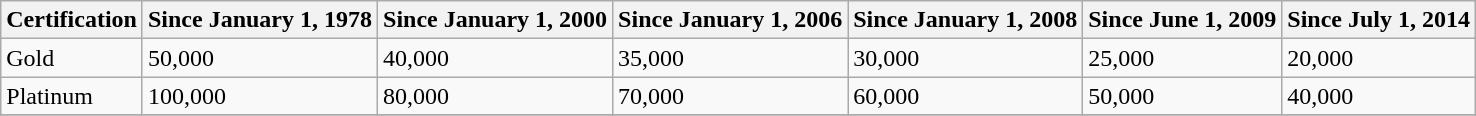<table class=wikitable>
<tr>
<th>Certification</th>
<th>Since January 1, 1978</th>
<th>Since January 1, 2000</th>
<th>Since January 1, 2006</th>
<th>Since January 1, 2008</th>
<th>Since June 1, 2009</th>
<th>Since July 1, 2014</th>
</tr>
<tr>
<td>Gold</td>
<td>50,000</td>
<td>40,000</td>
<td>35,000</td>
<td>30,000</td>
<td>25,000</td>
<td>20,000</td>
</tr>
<tr>
<td>Platinum</td>
<td>100,000</td>
<td>80,000</td>
<td>70,000</td>
<td>60,000</td>
<td>50,000</td>
<td>40,000</td>
</tr>
<tr>
</tr>
</table>
